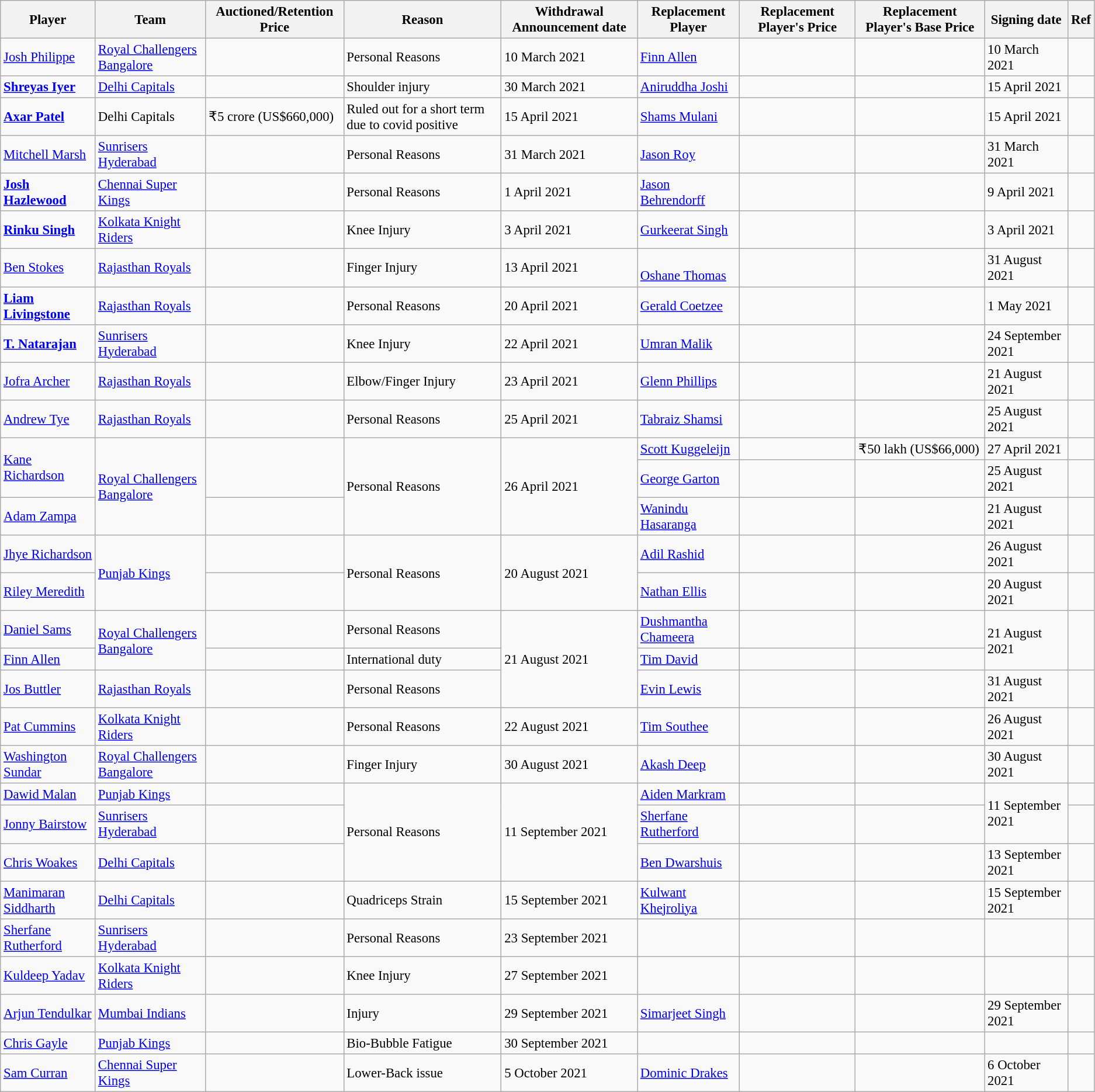<table class="wikitable sortable" style="font-size:95%">
<tr>
<th>Player</th>
<th>Team</th>
<th>Auctioned/Retention Price</th>
<th>Reason</th>
<th>Withdrawal Announcement date</th>
<th>Replacement Player</th>
<th>Replacement Player's Price</th>
<th>Replacement Player's Base Price</th>
<th>Signing date</th>
<th>Ref</th>
</tr>
<tr>
<td> <a href='#'>Josh Philippe</a></td>
<td><a href='#'>Royal Challengers Bangalore</a></td>
<td></td>
<td>Personal Reasons</td>
<td>10 March 2021</td>
<td> <a href='#'>Finn Allen</a></td>
<td><br></td>
<td></td>
<td>10 March 2021</td>
<td></td>
</tr>
<tr>
<td> <strong><a href='#'>Shreyas Iyer</a></strong></td>
<td><a href='#'>Delhi Capitals</a></td>
<td></td>
<td>Shoulder injury</td>
<td>30 March 2021</td>
<td> <a href='#'>Aniruddha Joshi</a></td>
<td></td>
<td></td>
<td>15 April 2021</td>
<td></td>
</tr>
<tr>
<td> <strong><a href='#'>Axar Patel</a></strong></td>
<td>Delhi Capitals</td>
<td>₹5 crore (US$660,000)</td>
<td>Ruled out for a short term due to covid positive</td>
<td>15 April 2021</td>
<td> <a href='#'>Shams Mulani</a></td>
<td></td>
<td></td>
<td>15 April 2021</td>
<td></td>
</tr>
<tr>
<td> <a href='#'>Mitchell Marsh</a></td>
<td><a href='#'>Sunrisers Hyderabad</a></td>
<td></td>
<td>Personal Reasons</td>
<td>31 March 2021</td>
<td> <a href='#'>Jason Roy</a></td>
<td></td>
<td></td>
<td>31 March 2021</td>
<td></td>
</tr>
<tr>
<td> <strong><a href='#'>Josh Hazlewood</a></strong></td>
<td><a href='#'>Chennai Super Kings</a></td>
<td></td>
<td>Personal Reasons</td>
<td>1 April 2021</td>
<td> <a href='#'>Jason Behrendorff</a></td>
<td></td>
<td></td>
<td>9 April 2021</td>
<td></td>
</tr>
<tr>
<td> <strong><a href='#'>Rinku Singh</a></strong></td>
<td><a href='#'>Kolkata Knight Riders</a></td>
<td></td>
<td>Knee Injury</td>
<td>3 April 2021</td>
<td> <a href='#'>Gurkeerat Singh</a></td>
<td><br></td>
<td></td>
<td>3 April 2021</td>
<td></td>
</tr>
<tr>
<td> <a href='#'>Ben Stokes</a></td>
<td><a href='#'>Rajasthan Royals</a></td>
<td></td>
<td>Finger Injury</td>
<td>13 April 2021</td>
<td><br> <a href='#'>Oshane Thomas</a></td>
<td></td>
<td></td>
<td>31 August 2021</td>
<td></td>
</tr>
<tr>
<td> <strong><a href='#'>Liam Livingstone</a></strong></td>
<td><a href='#'>Rajasthan Royals</a></td>
<td><br></td>
<td>Personal Reasons</td>
<td>20 April 2021</td>
<td> <a href='#'>Gerald Coetzee</a></td>
<td></td>
<td></td>
<td>1 May 2021</td>
<td></td>
</tr>
<tr>
<td> <strong><a href='#'>T. Natarajan</a></strong></td>
<td><a href='#'>Sunrisers Hyderabad</a></td>
<td><br></td>
<td>Knee Injury</td>
<td>22 April 2021</td>
<td> <a href='#'>Umran Malik</a></td>
<td></td>
<td></td>
<td>24 September 2021</td>
<td></td>
</tr>
<tr>
<td> <a href='#'>Jofra Archer</a></td>
<td><a href='#'>Rajasthan Royals</a></td>
<td><br></td>
<td>Elbow/Finger Injury</td>
<td>23 April 2021</td>
<td> <a href='#'>Glenn Phillips</a></td>
<td></td>
<td></td>
<td>21 August 2021</td>
<td></td>
</tr>
<tr>
<td> <a href='#'>Andrew Tye</a></td>
<td><a href='#'>Rajasthan Royals</a></td>
<td><br></td>
<td>Personal Reasons</td>
<td>25 April 2021</td>
<td> <a href='#'>Tabraiz Shamsi</a></td>
<td></td>
<td></td>
<td>25 August 2021</td>
<td></td>
</tr>
<tr>
<td rowspan="2"> <a href='#'>Kane Richardson</a></td>
<td rowspan="3"><a href='#'>Royal Challengers Bangalore</a></td>
<td rowspan="2"></td>
<td rowspan="3">Personal Reasons</td>
<td rowspan="3">26 April 2021</td>
<td> <a href='#'>Scott Kuggeleijn</a></td>
<td></td>
<td>₹50 lakh (US$66,000)</td>
<td>27 April 2021</td>
<td></td>
</tr>
<tr>
<td> <a href='#'>George Garton</a></td>
<td></td>
<td></td>
<td>25 August 2021</td>
<td></td>
</tr>
<tr>
<td> <a href='#'>Adam Zampa</a></td>
<td><br></td>
<td> <a href='#'>Wanindu Hasaranga</a></td>
<td></td>
<td></td>
<td>21 August 2021</td>
<td></td>
</tr>
<tr>
<td> <a href='#'>Jhye Richardson</a></td>
<td rowspan="2"><a href='#'>Punjab Kings</a></td>
<td><br></td>
<td rowspan="2">Personal Reasons</td>
<td rowspan="2">20 August 2021</td>
<td> <a href='#'>Adil Rashid</a></td>
<td></td>
<td></td>
<td>26 August 2021</td>
<td></td>
</tr>
<tr>
<td> <a href='#'>Riley Meredith</a></td>
<td><br></td>
<td> <a href='#'>Nathan Ellis</a></td>
<td></td>
<td></td>
<td>20 August 2021</td>
<td></td>
</tr>
<tr>
<td> <a href='#'>Daniel Sams</a></td>
<td rowspan="2"><a href='#'>Royal Challengers Bangalore</a></td>
<td></td>
<td>Personal Reasons</td>
<td rowspan="3">21 August 2021</td>
<td> <a href='#'>Dushmantha Chameera</a></td>
<td></td>
<td></td>
<td rowspan="2">21 August 2021</td>
<td rowspan="2"></td>
</tr>
<tr>
<td> <a href='#'>Finn Allen</a></td>
<td></td>
<td>International duty</td>
<td> <a href='#'>Tim David</a></td>
<td></td>
<td></td>
</tr>
<tr>
<td> <a href='#'>Jos Buttler</a></td>
<td><a href='#'>Rajasthan Royals</a></td>
<td><br></td>
<td>Personal Reasons</td>
<td> <a href='#'>Evin Lewis</a></td>
<td></td>
<td></td>
<td>31 August 2021</td>
<td></td>
</tr>
<tr>
<td> <a href='#'>Pat Cummins</a></td>
<td><a href='#'>Kolkata Knight Riders</a></td>
<td></td>
<td>Personal Reasons</td>
<td>22 August 2021</td>
<td> <a href='#'>Tim Southee</a></td>
<td></td>
<td></td>
<td>26 August 2021</td>
<td></td>
</tr>
<tr>
<td> <a href='#'>Washington Sundar</a></td>
<td><a href='#'>Royal Challengers Bangalore</a></td>
<td></td>
<td>Finger Injury</td>
<td>30 August 2021</td>
<td> <a href='#'>Akash Deep</a></td>
<td></td>
<td></td>
<td>30 August 2021</td>
<td></td>
</tr>
<tr>
<td> <a href='#'>Dawid Malan</a></td>
<td><a href='#'>Punjab Kings</a></td>
<td></td>
<td rowspan=3>Personal Reasons</td>
<td rowspan=3>11 September 2021</td>
<td> <a href='#'>Aiden Markram</a></td>
<td></td>
<td></td>
<td rowspan=2>11 September 2021</td>
<td></td>
</tr>
<tr>
<td> <a href='#'>Jonny Bairstow</a></td>
<td><a href='#'>Sunrisers Hyderabad</a></td>
<td></td>
<td> <a href='#'>Sherfane Rutherford</a></td>
<td></td>
<td></td>
<td></td>
</tr>
<tr>
<td> <a href='#'>Chris Woakes</a></td>
<td><a href='#'>Delhi Capitals</a></td>
<td></td>
<td> <a href='#'>Ben Dwarshuis</a></td>
<td></td>
<td></td>
<td>13 September 2021</td>
<td></td>
</tr>
<tr>
<td> <a href='#'>Manimaran Siddharth</a></td>
<td><a href='#'>Delhi Capitals</a></td>
<td><br></td>
<td>Quadriceps Strain</td>
<td>15 September 2021</td>
<td> <a href='#'>Kulwant Khejroliya</a></td>
<td></td>
<td></td>
<td>15 September 2021</td>
<td></td>
</tr>
<tr>
<td> <a href='#'>Sherfane Rutherford</a></td>
<td><a href='#'>Sunrisers Hyderabad</a></td>
<td><br></td>
<td>Personal Reasons</td>
<td>23 September 2021</td>
<td></td>
<td></td>
<td></td>
<td></td>
<td></td>
</tr>
<tr>
<td> <a href='#'>Kuldeep Yadav</a></td>
<td><a href='#'>Kolkata Knight Riders</a></td>
<td><br></td>
<td>Knee Injury</td>
<td>27 September 2021</td>
<td></td>
<td></td>
<td></td>
<td></td>
<td></td>
</tr>
<tr>
<td> <a href='#'>Arjun Tendulkar</a></td>
<td><a href='#'>Mumbai Indians</a></td>
<td><br></td>
<td>Injury</td>
<td>29 September 2021</td>
<td> <a href='#'>Simarjeet Singh</a></td>
<td></td>
<td></td>
<td>29 September 2021</td>
<td></td>
</tr>
<tr>
<td> <a href='#'>Chris Gayle</a></td>
<td><a href='#'>Punjab Kings</a></td>
<td><br></td>
<td>Bio-Bubble Fatigue</td>
<td>30 September 2021</td>
<td></td>
<td></td>
<td></td>
<td></td>
<td></td>
</tr>
<tr>
<td> <a href='#'>Sam Curran</a></td>
<td><a href='#'>Chennai Super Kings</a></td>
<td><br></td>
<td>Lower-Back issue</td>
<td>5 October 2021</td>
<td> <a href='#'>Dominic Drakes</a></td>
<td></td>
<td></td>
<td>6 October 2021</td>
<td></td>
</tr>
</table>
